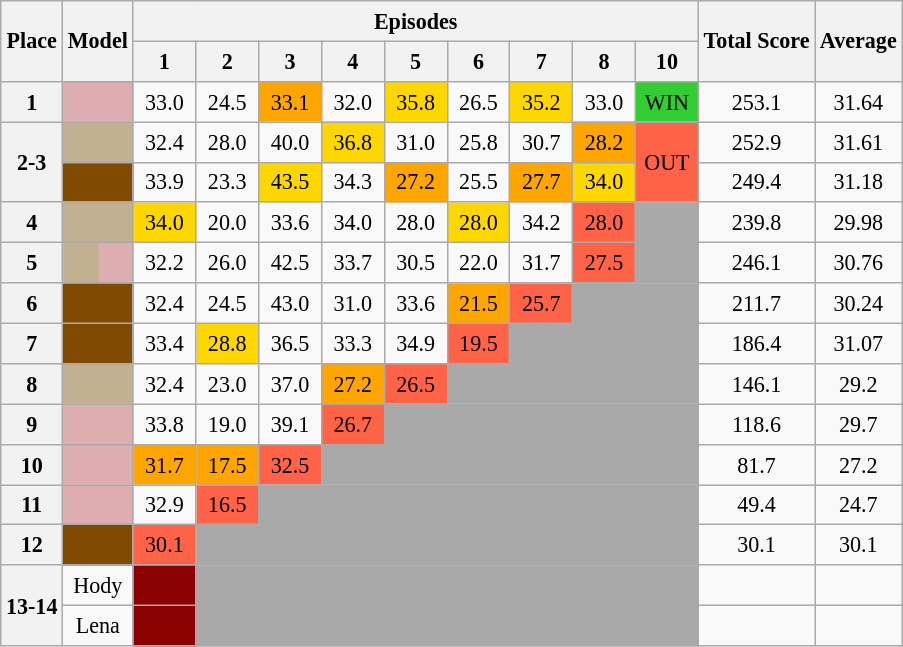<table style="text-align: center; font-size:92%; line-height:20px;" class="wikitable sortable">
<tr>
<th rowspan="2">Place</th>
<th rowspan="2">Model</th>
<th colspan="9">Episodes</th>
<th rowspan="2">Total Score</th>
<th rowspan="2">Average</th>
</tr>
<tr>
<th width="35">1</th>
<th width="35">2</th>
<th width="35">3</th>
<th width="35">4</th>
<th width="35">5</th>
<th width="35">6</th>
<th width="35">7</th>
<th width="35">8</th>
<th width="35">10</th>
</tr>
<tr>
<th>1</th>
<td bgcolor="#DDADAF"></td>
<td>33.0</td>
<td>24.5</td>
<td bgcolor="orange">33.1</td>
<td>32.0</td>
<td style="background:gold;">35.8</td>
<td>26.5</td>
<td style="background:gold;">35.2</td>
<td>33.0</td>
<td style="background:limegreen;">WIN</td>
<td>253.1</td>
<td>31.64</td>
</tr>
<tr>
<th rowspan="2">2-3</th>
<td bgcolor="#C3B091"></td>
<td>32.4</td>
<td>28.0</td>
<td>40.0</td>
<td style="background:gold;">36.8</td>
<td>31.0</td>
<td>25.8</td>
<td>30.7</td>
<td bgcolor="orange">28.2</td>
<td rowspan="2" style="background:tomato">OUT</td>
<td>252.9</td>
<td>31.61</td>
</tr>
<tr>
<td bgcolor="#804A00"></td>
<td>33.9</td>
<td>23.3</td>
<td style="background:gold;">43.5</td>
<td>34.3</td>
<td bgcolor="orange">27.2</td>
<td>25.5</td>
<td bgcolor="orange">27.7</td>
<td style="background:gold;">34.0</td>
<td>249.4</td>
<td>31.18</td>
</tr>
<tr>
<th>4</th>
<td bgcolor="#C3B091"></td>
<td style="background:gold;">34.0</td>
<td>20.0</td>
<td>33.6</td>
<td>34.0</td>
<td>28.0</td>
<td style="background:gold;">28.0</td>
<td>34.2</td>
<td style="background:tomato">28.0</td>
<td style="background:darkgray;" colspan="1"></td>
<td>239.8</td>
<td>29.98</td>
</tr>
<tr>
<th>5</th>
<td style="background:linear-gradient(to left, #DDADAF 50%, #C3B091 50%);"></td>
<td>32.2</td>
<td>26.0</td>
<td>42.5</td>
<td>33.7</td>
<td>30.5</td>
<td>22.0</td>
<td>31.7</td>
<td style="background:tomato">27.5</td>
<td style="background:darkgray;" colspan="1"></td>
<td>246.1</td>
<td>30.76</td>
</tr>
<tr>
<th>6</th>
<td bgcolor="#804A00"></td>
<td>32.4</td>
<td>24.5</td>
<td>43.0</td>
<td>31.0</td>
<td>33.6</td>
<td bgcolor="orange">21.5</td>
<td style="background:tomato">25.7</td>
<td style="background:darkgray;" colspan="2"></td>
<td>211.7</td>
<td>30.24</td>
</tr>
<tr>
<th>7</th>
<td bgcolor="#804A00"></td>
<td>33.4</td>
<td style="background:gold;">28.8</td>
<td>36.5</td>
<td>33.3</td>
<td>34.9</td>
<td style="background:tomato">19.5</td>
<td style="background:darkgray;" colspan="3"></td>
<td>186.4</td>
<td>31.07</td>
</tr>
<tr>
<th>8</th>
<td bgcolor="#C3B091"></td>
<td>32.4</td>
<td>23.0</td>
<td>37.0</td>
<td bgcolor="orange">27.2</td>
<td style="background:tomato;">26.5</td>
<td style="background:darkgray;" colspan="4"></td>
<td>146.1</td>
<td>29.2</td>
</tr>
<tr>
<th>9</th>
<td bgcolor="#DDADAF"></td>
<td>33.8</td>
<td>19.0</td>
<td>39.1</td>
<td style="background:tomato;">26.7</td>
<td style="background:darkgray;" colspan="5"></td>
<td>118.6</td>
<td>29.7</td>
</tr>
<tr>
<th>10</th>
<td bgcolor="#DDADAF"></td>
<td bgcolor="orange">31.7</td>
<td bgcolor="orange">17.5</td>
<td style="background:tomato;">32.5</td>
<td style="background:darkgray;" colspan="6"></td>
<td>81.7</td>
<td>27.2</td>
</tr>
<tr>
<th>11</th>
<td bgcolor="#DDADAF"></td>
<td>32.9</td>
<td style="background:tomato;">16.5</td>
<td style="background:darkgray;" colspan="7"></td>
<td>49.4</td>
<td>24.7</td>
</tr>
<tr>
<th>12</th>
<td bgcolor="#804A00"></td>
<td style="background:tomato;">30.1</td>
<td style="background:darkgray;" colspan="8"></td>
<td>30.1</td>
<td>30.1</td>
</tr>
<tr>
<th rowspan="2">13-14</th>
<td>Hody</td>
<td bgcolor="darkred"></td>
<td style="background:darkgray;" colspan="8"></td>
<td></td>
<td></td>
</tr>
<tr>
<td>Lena</td>
<td bgcolor="darkred"></td>
<td style="background:darkgray;" colspan="8"></td>
<td></td>
<td></td>
</tr>
</table>
